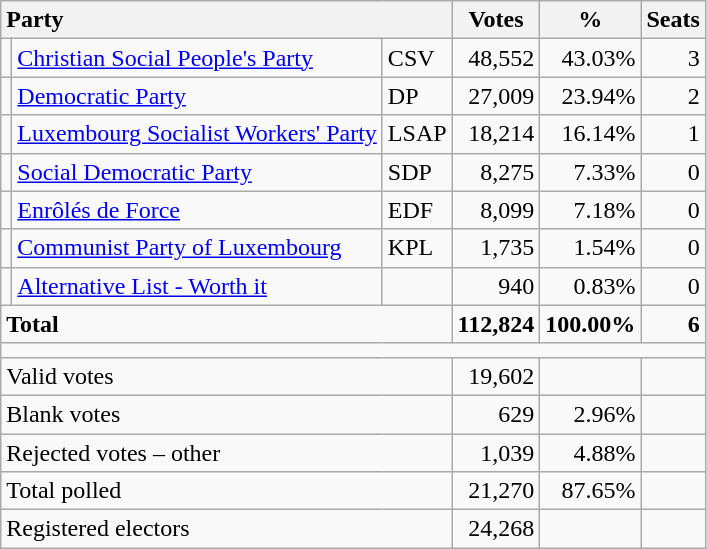<table class="wikitable" border="1" style="text-align:right;">
<tr>
<th style="text-align:left;" valign=bottom colspan=3>Party</th>
<th align=center valign=bottom width="50">Votes</th>
<th align=center valign=bottom width="50">%</th>
<th align=center>Seats</th>
</tr>
<tr>
<td></td>
<td align=left><a href='#'>Christian Social People's Party</a></td>
<td align=left>CSV</td>
<td>48,552</td>
<td>43.03%</td>
<td>3</td>
</tr>
<tr>
<td></td>
<td align=left><a href='#'>Democratic Party</a></td>
<td align=left>DP</td>
<td>27,009</td>
<td>23.94%</td>
<td>2</td>
</tr>
<tr>
<td></td>
<td align=left><a href='#'>Luxembourg Socialist Workers' Party</a></td>
<td align=left>LSAP</td>
<td>18,214</td>
<td>16.14%</td>
<td>1</td>
</tr>
<tr>
<td></td>
<td align=left><a href='#'>Social Democratic Party</a></td>
<td align=left>SDP</td>
<td>8,275</td>
<td>7.33%</td>
<td>0</td>
</tr>
<tr>
<td></td>
<td align=left><a href='#'>Enrôlés de Force</a></td>
<td align=left>EDF</td>
<td>8,099</td>
<td>7.18%</td>
<td>0</td>
</tr>
<tr>
<td></td>
<td align=left><a href='#'>Communist Party of Luxembourg</a></td>
<td align=left>KPL</td>
<td>1,735</td>
<td>1.54%</td>
<td>0</td>
</tr>
<tr>
<td></td>
<td align=left><a href='#'>Alternative List - Worth it</a></td>
<td align=left></td>
<td>940</td>
<td>0.83%</td>
<td>0</td>
</tr>
<tr style="font-weight:bold">
<td align=left colspan=3>Total</td>
<td>112,824</td>
<td>100.00%</td>
<td>6</td>
</tr>
<tr>
<td colspan=6 height="2"></td>
</tr>
<tr>
<td align=left colspan=3>Valid votes</td>
<td>19,602</td>
<td></td>
<td></td>
</tr>
<tr>
<td align=left colspan=3>Blank votes</td>
<td>629</td>
<td>2.96%</td>
<td></td>
</tr>
<tr>
<td align=left colspan=3>Rejected votes – other</td>
<td>1,039</td>
<td>4.88%</td>
<td></td>
</tr>
<tr>
<td align=left colspan=3>Total polled</td>
<td>21,270</td>
<td>87.65%</td>
<td></td>
</tr>
<tr>
<td align=left colspan=3>Registered electors</td>
<td>24,268</td>
<td></td>
<td></td>
</tr>
</table>
